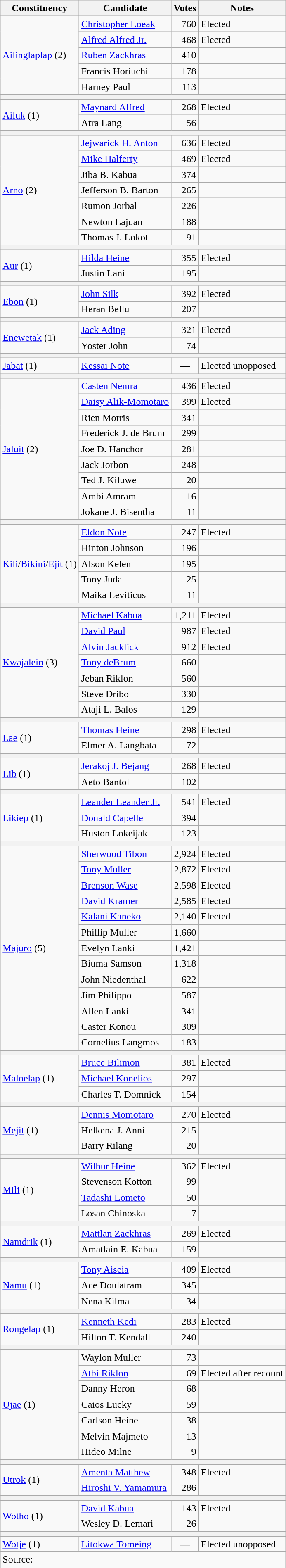<table class="wikitable">
<tr>
<th>Constituency</th>
<th>Candidate</th>
<th>Votes</th>
<th>Notes</th>
</tr>
<tr>
<td rowspan=5><a href='#'>Ailinglaplap</a> (2)</td>
<td><a href='#'>Christopher Loeak</a></td>
<td align=right>760</td>
<td>Elected</td>
</tr>
<tr>
<td><a href='#'>Alfred Alfred Jr.</a></td>
<td align=right>468</td>
<td>Elected</td>
</tr>
<tr>
<td><a href='#'>Ruben Zackhras</a></td>
<td align=right>410</td>
<td></td>
</tr>
<tr>
<td>Francis Horiuchi</td>
<td align=right>178</td>
<td></td>
</tr>
<tr>
<td>Harney Paul</td>
<td align=right>113</td>
<td></td>
</tr>
<tr>
<th colspan=4></th>
</tr>
<tr>
<td rowspan=2><a href='#'>Ailuk</a> (1)</td>
<td><a href='#'>Maynard Alfred</a></td>
<td align=right>268</td>
<td>Elected</td>
</tr>
<tr>
<td>Atra Lang</td>
<td align=right>56</td>
<td></td>
</tr>
<tr>
<th colspan=4></th>
</tr>
<tr>
<td rowspan=7><a href='#'>Arno</a> (2)</td>
<td><a href='#'>Jejwarick H. Anton</a></td>
<td align=right>636</td>
<td>Elected</td>
</tr>
<tr>
<td><a href='#'>Mike Halferty</a></td>
<td align=right>469</td>
<td>Elected</td>
</tr>
<tr>
<td>Jiba B. Kabua</td>
<td align=right>374</td>
<td></td>
</tr>
<tr>
<td>Jefferson B. Barton</td>
<td align=right>265</td>
<td></td>
</tr>
<tr>
<td>Rumon Jorbal</td>
<td align=right>226</td>
<td></td>
</tr>
<tr>
<td>Newton Lajuan</td>
<td align=right>188</td>
<td></td>
</tr>
<tr>
<td>Thomas J. Lokot</td>
<td align=right>91</td>
<td></td>
</tr>
<tr>
<th colspan=4></th>
</tr>
<tr>
<td rowspan=2><a href='#'>Aur</a> (1)</td>
<td><a href='#'>Hilda Heine</a></td>
<td align=right>355</td>
<td>Elected</td>
</tr>
<tr>
<td>Justin Lani</td>
<td align=right>195</td>
<td></td>
</tr>
<tr>
<th colspan=4></th>
</tr>
<tr>
<td rowspan=2><a href='#'>Ebon</a> (1)</td>
<td><a href='#'>John Silk</a></td>
<td align=right>392</td>
<td>Elected</td>
</tr>
<tr>
<td>Heran Bellu</td>
<td align=right>207</td>
<td></td>
</tr>
<tr>
<th colspan=4></th>
</tr>
<tr>
<td rowspan=2><a href='#'>Enewetak</a> (1)</td>
<td><a href='#'>Jack Ading</a></td>
<td align=right>321</td>
<td>Elected</td>
</tr>
<tr>
<td>Yoster John</td>
<td align=right>74</td>
<td></td>
</tr>
<tr>
<th colspan=4></th>
</tr>
<tr>
<td><a href='#'>Jabat</a> (1)</td>
<td><a href='#'>Kessai Note</a></td>
<td align=center>—</td>
<td>Elected unopposed</td>
</tr>
<tr>
<th colspan=4></th>
</tr>
<tr>
<td rowspan=9><a href='#'>Jaluit</a> (2)</td>
<td><a href='#'>Casten Nemra</a></td>
<td align=right>436</td>
<td>Elected</td>
</tr>
<tr>
<td><a href='#'>Daisy Alik-Momotaro</a></td>
<td align=right>399</td>
<td>Elected</td>
</tr>
<tr>
<td>Rien Morris</td>
<td align=right>341</td>
<td></td>
</tr>
<tr>
<td>Frederick J. de Brum</td>
<td align=right>299</td>
<td></td>
</tr>
<tr>
<td>Joe D. Hanchor</td>
<td align=right>281</td>
<td></td>
</tr>
<tr>
<td>Jack Jorbon</td>
<td align=right>248</td>
<td></td>
</tr>
<tr>
<td>Ted J. Kiluwe</td>
<td align=right>20</td>
<td></td>
</tr>
<tr>
<td>Ambi Amram</td>
<td align=right>16</td>
<td></td>
</tr>
<tr>
<td>Jokane J. Bisentha</td>
<td align=right>11</td>
<td></td>
</tr>
<tr>
<th colspan=4></th>
</tr>
<tr>
<td rowspan=5><a href='#'>Kili</a>/<a href='#'>Bikini</a>/<a href='#'>Ejit</a> (1)</td>
<td><a href='#'>Eldon Note</a></td>
<td align=right>247</td>
<td>Elected</td>
</tr>
<tr>
<td>Hinton Johnson</td>
<td align=right>196</td>
<td></td>
</tr>
<tr>
<td>Alson Kelen</td>
<td align=right>195</td>
<td></td>
</tr>
<tr>
<td>Tony Juda</td>
<td align=right>25</td>
<td></td>
</tr>
<tr>
<td>Maika Leviticus</td>
<td align=right>11</td>
<td></td>
</tr>
<tr>
<th colspan=4></th>
</tr>
<tr>
<td rowspan=7><a href='#'>Kwajalein</a> (3)</td>
<td><a href='#'>Michael Kabua</a></td>
<td align=right>1,211</td>
<td>Elected</td>
</tr>
<tr>
<td><a href='#'>David Paul</a></td>
<td align=right>987</td>
<td>Elected</td>
</tr>
<tr>
<td><a href='#'>Alvin Jacklick</a></td>
<td align=right>912</td>
<td>Elected</td>
</tr>
<tr>
<td><a href='#'>Tony deBrum</a></td>
<td align=right>660</td>
<td></td>
</tr>
<tr>
<td>Jeban Riklon</td>
<td align=right>560</td>
<td></td>
</tr>
<tr>
<td>Steve Dribo</td>
<td align=right>330</td>
<td></td>
</tr>
<tr>
<td>Ataji L. Balos</td>
<td align=right>129</td>
<td></td>
</tr>
<tr>
<th colspan=4></th>
</tr>
<tr>
<td rowspan=2><a href='#'>Lae</a> (1)</td>
<td><a href='#'>Thomas Heine</a></td>
<td align=right>298</td>
<td>Elected</td>
</tr>
<tr>
<td>Elmer A. Langbata</td>
<td align=right>72</td>
<td></td>
</tr>
<tr>
<th colspan=4></th>
</tr>
<tr>
<td rowspan=2><a href='#'>Lib</a> (1)</td>
<td><a href='#'>Jerakoj J. Bejang</a></td>
<td align=right>268</td>
<td>Elected</td>
</tr>
<tr>
<td>Aeto Bantol</td>
<td align=right>102</td>
<td></td>
</tr>
<tr>
<th colspan=4></th>
</tr>
<tr>
<td rowspan=3><a href='#'>Likiep</a> (1)</td>
<td><a href='#'>Leander Leander Jr.</a></td>
<td align=right>541</td>
<td>Elected</td>
</tr>
<tr>
<td><a href='#'>Donald Capelle</a></td>
<td align=right>394</td>
<td></td>
</tr>
<tr>
<td>Huston Lokeijak</td>
<td align=right>123</td>
<td></td>
</tr>
<tr>
<th colspan=4></th>
</tr>
<tr>
<td rowspan=13><a href='#'>Majuro</a> (5)</td>
<td><a href='#'>Sherwood Tibon</a></td>
<td align=right>2,924</td>
<td>Elected</td>
</tr>
<tr>
<td><a href='#'>Tony Muller</a></td>
<td align=right>2,872</td>
<td>Elected</td>
</tr>
<tr>
<td><a href='#'>Brenson Wase</a></td>
<td align=right>2,598</td>
<td>Elected</td>
</tr>
<tr>
<td><a href='#'>David Kramer</a></td>
<td align=right>2,585</td>
<td>Elected</td>
</tr>
<tr>
<td><a href='#'>Kalani Kaneko</a></td>
<td align=right>2,140</td>
<td>Elected</td>
</tr>
<tr>
<td>Phillip Muller</td>
<td align=right>1,660</td>
<td></td>
</tr>
<tr>
<td>Evelyn Lanki</td>
<td align=right>1,421</td>
<td></td>
</tr>
<tr>
<td>Biuma Samson</td>
<td align=right>1,318</td>
<td></td>
</tr>
<tr>
<td>John Niedenthal</td>
<td align=right>622</td>
<td></td>
</tr>
<tr>
<td>Jim Philippo</td>
<td align=right>587</td>
<td></td>
</tr>
<tr>
<td>Allen Lanki</td>
<td align=right>341</td>
<td></td>
</tr>
<tr>
<td>Caster Konou</td>
<td align=right>309</td>
<td></td>
</tr>
<tr>
<td>Cornelius Langmos</td>
<td align=right>183</td>
<td></td>
</tr>
<tr>
<th colspan=4></th>
</tr>
<tr>
<td rowspan=3><a href='#'>Maloelap</a> (1)</td>
<td><a href='#'>Bruce Bilimon</a></td>
<td align=right>381</td>
<td>Elected</td>
</tr>
<tr>
<td><a href='#'>Michael Konelios</a></td>
<td align=right>297</td>
<td></td>
</tr>
<tr>
<td>Charles T. Domnick</td>
<td align=right>154</td>
<td></td>
</tr>
<tr>
<th colspan=4></th>
</tr>
<tr>
<td rowspan=3><a href='#'>Mejit</a> (1)</td>
<td><a href='#'>Dennis Momotaro</a></td>
<td align=right>270</td>
<td>Elected</td>
</tr>
<tr>
<td>Helkena J. Anni</td>
<td align=right>215</td>
<td></td>
</tr>
<tr>
<td>Barry Rilang</td>
<td align=right>20</td>
<td></td>
</tr>
<tr>
<th colspan=4></th>
</tr>
<tr>
<td rowspan=4><a href='#'>Mili</a> (1)</td>
<td><a href='#'>Wilbur Heine</a></td>
<td align=right>362</td>
<td>Elected</td>
</tr>
<tr>
<td>Stevenson Kotton</td>
<td align=right>99</td>
<td></td>
</tr>
<tr>
<td><a href='#'>Tadashi Lometo</a></td>
<td align=right>50</td>
<td></td>
</tr>
<tr>
<td>Losan Chinoska</td>
<td align=right>7</td>
<td></td>
</tr>
<tr>
<th colspan=4></th>
</tr>
<tr>
<td rowspan=2><a href='#'>Namdrik</a> (1)</td>
<td><a href='#'>Mattlan Zackhras</a></td>
<td align=right>269</td>
<td>Elected</td>
</tr>
<tr>
<td>Amatlain E. Kabua</td>
<td align=right>159</td>
<td></td>
</tr>
<tr>
<th colspan=4></th>
</tr>
<tr>
<td rowspan=3><a href='#'>Namu</a> (1)</td>
<td><a href='#'>Tony Aiseia</a></td>
<td align=right>409</td>
<td>Elected</td>
</tr>
<tr>
<td>Ace Doulatram</td>
<td align=right>345</td>
<td></td>
</tr>
<tr>
<td>Nena Kilma</td>
<td align=right>34</td>
<td></td>
</tr>
<tr>
<th colspan=4></th>
</tr>
<tr>
<td rowspan=2><a href='#'>Rongelap</a> (1)</td>
<td><a href='#'>Kenneth Kedi</a></td>
<td align=right>283</td>
<td>Elected</td>
</tr>
<tr>
<td>Hilton T. Kendall</td>
<td align=right>240</td>
<td></td>
</tr>
<tr>
<th colspan=4></th>
</tr>
<tr>
<td rowspan=7><a href='#'>Ujae</a> (1)</td>
<td>Waylon Muller</td>
<td align=right>73</td>
<td></td>
</tr>
<tr>
<td><a href='#'>Atbi Riklon</a></td>
<td align=right>69</td>
<td>Elected after recount</td>
</tr>
<tr>
<td>Danny Heron</td>
<td align=right>68</td>
<td></td>
</tr>
<tr>
<td>Caios Lucky</td>
<td align=right>59</td>
<td></td>
</tr>
<tr>
<td>Carlson Heine</td>
<td align=right>38</td>
<td></td>
</tr>
<tr>
<td>Melvin Majmeto</td>
<td align=right>13</td>
<td></td>
</tr>
<tr>
<td>Hideo Milne</td>
<td align=right>9</td>
<td></td>
</tr>
<tr>
<th colspan=4></th>
</tr>
<tr>
<td rowspan=2><a href='#'>Utrok</a> (1)</td>
<td><a href='#'>Amenta Matthew</a></td>
<td align=right>348</td>
<td>Elected</td>
</tr>
<tr>
<td><a href='#'>Hiroshi V. Yamamura</a></td>
<td align=right>286</td>
<td></td>
</tr>
<tr>
<th colspan=4></th>
</tr>
<tr>
<td rowspan=2><a href='#'>Wotho</a> (1)</td>
<td><a href='#'>David Kabua</a></td>
<td align=right>143</td>
<td>Elected</td>
</tr>
<tr>
<td>Wesley D. Lemari</td>
<td align=right>26</td>
<td></td>
</tr>
<tr>
<th colspan=4></th>
</tr>
<tr>
<td><a href='#'>Wotje</a> (1)</td>
<td><a href='#'>Litokwa Tomeing</a></td>
<td align=center>—</td>
<td>Elected unopposed</td>
</tr>
<tr>
<td colspan=4>Source: </td>
</tr>
</table>
